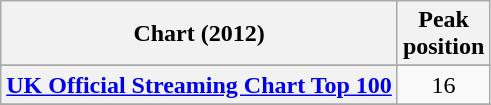<table class="wikitable sortable plainrowheaders" style="text-align:center">
<tr>
<th scope="col">Chart (2012)</th>
<th scope="col">Peak<br>position</th>
</tr>
<tr>
</tr>
<tr>
</tr>
<tr>
</tr>
<tr>
</tr>
<tr>
</tr>
<tr>
</tr>
<tr>
</tr>
<tr>
</tr>
<tr>
</tr>
<tr>
<th scope="row"><a href='#'>UK Official Streaming Chart Top 100</a></th>
<td>16</td>
</tr>
<tr>
</tr>
</table>
